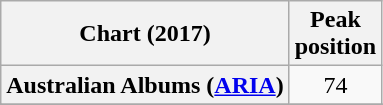<table class="wikitable sortable plainrowheaders" style="text-align:center">
<tr>
<th scope="col">Chart (2017)</th>
<th scope="col">Peak<br> position</th>
</tr>
<tr>
<th scope="row">Australian Albums (<a href='#'>ARIA</a>)</th>
<td>74</td>
</tr>
<tr>
</tr>
<tr>
</tr>
<tr>
</tr>
<tr>
</tr>
<tr>
</tr>
<tr>
</tr>
<tr>
</tr>
</table>
